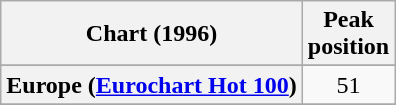<table class="wikitable sortable plainrowheaders" style="text-align:center">
<tr>
<th>Chart (1996)</th>
<th>Peak<br>position</th>
</tr>
<tr>
</tr>
<tr>
<th scope="row">Europe (<a href='#'>Eurochart Hot 100</a>)</th>
<td>51</td>
</tr>
<tr>
</tr>
<tr>
</tr>
<tr>
</tr>
</table>
